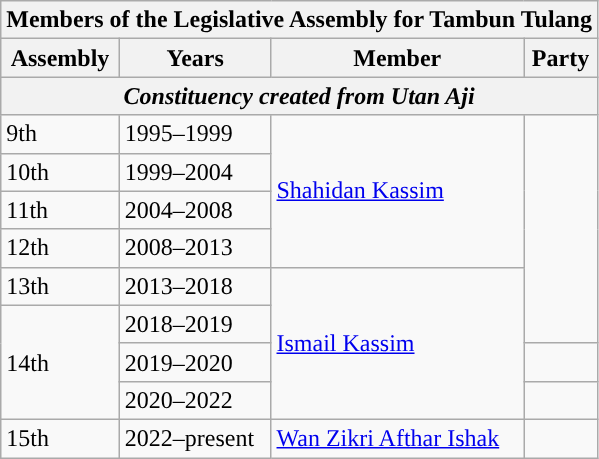<table class=wikitable>
<tr>
<th colspan=4>Members of the Legislative Assembly for Tambun Tulang</th>
</tr>
<tr>
<th>Assembly</th>
<th>Years</th>
<th>Member</th>
<th>Party</th>
</tr>
<tr>
<th colspan=4 align=center><em>Constituency created from Utan Aji</em></th>
</tr>
<tr>
<td>9th</td>
<td>1995–1999</td>
<td rowspan=4><a href='#'>Shahidan Kassim</a></td>
<td rowspan=6></td>
</tr>
<tr>
<td>10th</td>
<td>1999–2004</td>
</tr>
<tr>
<td>11th</td>
<td>2004–2008</td>
</tr>
<tr>
<td>12th</td>
<td>2008–2013</td>
</tr>
<tr>
<td>13th</td>
<td>2013–2018</td>
<td rowspan="4"><a href='#'>Ismail Kassim</a></td>
</tr>
<tr>
<td rowspan="3">14th</td>
<td>2018–2019</td>
</tr>
<tr>
<td>2019–2020</td>
<td></td>
</tr>
<tr>
<td>2020–2022</td>
<td></td>
</tr>
<tr>
<td>15th</td>
<td>2022–present</td>
<td><a href='#'>Wan Zikri Afthar Ishak</a></td>
<td></td>
</tr>
</table>
